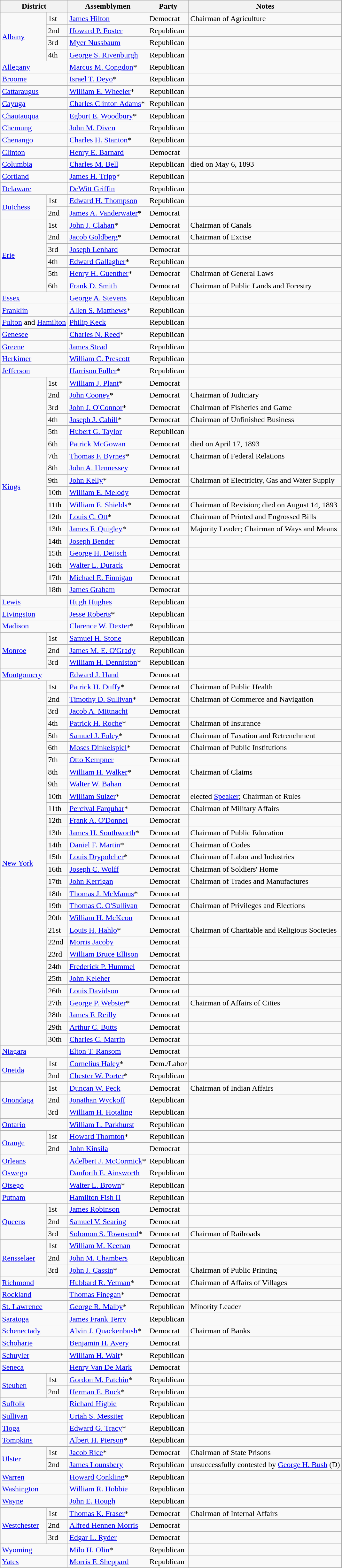<table class=wikitable>
<tr>
<th colspan="2">District</th>
<th>Assemblymen</th>
<th>Party</th>
<th>Notes</th>
</tr>
<tr>
<td rowspan="4"><a href='#'>Albany</a></td>
<td>1st</td>
<td><a href='#'>James Hilton</a></td>
<td>Democrat</td>
<td>Chairman of Agriculture</td>
</tr>
<tr>
<td>2nd</td>
<td><a href='#'>Howard P. Foster</a></td>
<td>Republican</td>
<td></td>
</tr>
<tr>
<td>3rd</td>
<td><a href='#'>Myer Nussbaum</a></td>
<td>Republican</td>
<td></td>
</tr>
<tr>
<td>4th</td>
<td><a href='#'>George S. Rivenburgh</a></td>
<td>Republican</td>
<td></td>
</tr>
<tr>
<td colspan="2"><a href='#'>Allegany</a></td>
<td><a href='#'>Marcus M. Congdon</a>*</td>
<td>Republican</td>
<td></td>
</tr>
<tr>
<td colspan="2"><a href='#'>Broome</a></td>
<td><a href='#'>Israel T. Deyo</a>*</td>
<td>Republican</td>
<td></td>
</tr>
<tr>
<td colspan="2"><a href='#'>Cattaraugus</a></td>
<td><a href='#'>William E. Wheeler</a>*</td>
<td>Republican</td>
<td></td>
</tr>
<tr>
<td colspan="2"><a href='#'>Cayuga</a></td>
<td><a href='#'>Charles Clinton Adams</a>*</td>
<td>Republican</td>
<td></td>
</tr>
<tr>
<td colspan="2"><a href='#'>Chautauqua</a></td>
<td><a href='#'>Egburt E. Woodbury</a>*</td>
<td>Republican</td>
<td></td>
</tr>
<tr>
<td colspan="2"><a href='#'>Chemung</a></td>
<td><a href='#'>John M. Diven</a></td>
<td>Republican</td>
<td></td>
</tr>
<tr>
<td colspan="2"><a href='#'>Chenango</a></td>
<td><a href='#'>Charles H. Stanton</a>*</td>
<td>Republican</td>
<td></td>
</tr>
<tr>
<td colspan="2"><a href='#'>Clinton</a></td>
<td><a href='#'>Henry E. Barnard</a></td>
<td>Democrat</td>
<td></td>
</tr>
<tr>
<td colspan="2"><a href='#'>Columbia</a></td>
<td><a href='#'>Charles M. Bell</a></td>
<td>Republican</td>
<td>died on May 6, 1893</td>
</tr>
<tr>
<td colspan="2"><a href='#'>Cortland</a></td>
<td><a href='#'>James H. Tripp</a>*</td>
<td>Republican</td>
<td></td>
</tr>
<tr>
<td colspan="2"><a href='#'>Delaware</a></td>
<td><a href='#'>DeWitt Griffin</a></td>
<td>Republican</td>
<td></td>
</tr>
<tr>
<td rowspan="2"><a href='#'>Dutchess</a></td>
<td>1st</td>
<td><a href='#'>Edward H. Thompson</a></td>
<td>Republican</td>
<td></td>
</tr>
<tr>
<td>2nd</td>
<td><a href='#'>James A. Vanderwater</a>*</td>
<td>Democrat</td>
<td></td>
</tr>
<tr>
<td rowspan="6"><a href='#'>Erie</a></td>
<td>1st</td>
<td><a href='#'>John J. Clahan</a>*</td>
<td>Democrat</td>
<td>Chairman of Canals</td>
</tr>
<tr>
<td>2nd</td>
<td><a href='#'>Jacob Goldberg</a>*</td>
<td>Democrat</td>
<td>Chairman of Excise</td>
</tr>
<tr>
<td>3rd</td>
<td><a href='#'>Joseph Lenhard</a></td>
<td>Democrat</td>
<td></td>
</tr>
<tr>
<td>4th</td>
<td><a href='#'>Edward Gallagher</a>*</td>
<td>Republican</td>
<td></td>
</tr>
<tr>
<td>5th</td>
<td><a href='#'>Henry H. Guenther</a>*</td>
<td>Democrat</td>
<td>Chairman of General Laws</td>
</tr>
<tr>
<td>6th</td>
<td><a href='#'>Frank D. Smith</a></td>
<td>Democrat</td>
<td>Chairman of Public Lands and Forestry</td>
</tr>
<tr>
<td colspan="2"><a href='#'>Essex</a></td>
<td><a href='#'>George A. Stevens</a></td>
<td>Republican</td>
<td></td>
</tr>
<tr>
<td colspan="2"><a href='#'>Franklin</a></td>
<td><a href='#'>Allen S. Matthews</a>*</td>
<td>Republican</td>
<td></td>
</tr>
<tr>
<td colspan="2"><a href='#'>Fulton</a> and <a href='#'>Hamilton</a></td>
<td><a href='#'>Philip Keck</a></td>
<td>Republican</td>
<td></td>
</tr>
<tr>
<td colspan="2"><a href='#'>Genesee</a></td>
<td><a href='#'>Charles N. Reed</a>*</td>
<td>Republican</td>
<td></td>
</tr>
<tr>
<td colspan="2"><a href='#'>Greene</a></td>
<td><a href='#'>James Stead</a></td>
<td>Republican</td>
<td></td>
</tr>
<tr>
<td colspan="2"><a href='#'>Herkimer</a></td>
<td><a href='#'>William C. Prescott</a></td>
<td>Republican</td>
<td></td>
</tr>
<tr>
<td colspan="2"><a href='#'>Jefferson</a></td>
<td><a href='#'>Harrison Fuller</a>*</td>
<td>Republican</td>
<td></td>
</tr>
<tr>
<td rowspan="18"><a href='#'>Kings</a></td>
<td>1st</td>
<td><a href='#'>William J. Plant</a>*</td>
<td>Democrat</td>
<td></td>
</tr>
<tr>
<td>2nd</td>
<td><a href='#'>John Cooney</a>*</td>
<td>Democrat</td>
<td>Chairman of Judiciary</td>
</tr>
<tr>
<td>3rd</td>
<td><a href='#'>John J. O'Connor</a>*</td>
<td>Democrat</td>
<td>Chairman of Fisheries and Game</td>
</tr>
<tr>
<td>4th</td>
<td><a href='#'>Joseph J. Cahill</a>*</td>
<td>Democrat</td>
<td>Chairman of Unfinished Business</td>
</tr>
<tr>
<td>5th</td>
<td><a href='#'>Hubert G. Taylor</a></td>
<td>Republican</td>
<td></td>
</tr>
<tr>
<td>6th</td>
<td><a href='#'>Patrick McGowan</a></td>
<td>Democrat</td>
<td>died on April 17, 1893</td>
</tr>
<tr>
<td>7th</td>
<td><a href='#'>Thomas F. Byrnes</a>*</td>
<td>Democrat</td>
<td>Chairman of Federal Relations</td>
</tr>
<tr>
<td>8th</td>
<td><a href='#'>John A. Hennessey</a></td>
<td>Democrat</td>
<td></td>
</tr>
<tr>
<td>9th</td>
<td><a href='#'>John Kelly</a>*</td>
<td>Democrat</td>
<td>Chairman of Electricity, Gas and Water Supply</td>
</tr>
<tr>
<td>10th</td>
<td><a href='#'>William E. Melody</a></td>
<td>Democrat</td>
<td></td>
</tr>
<tr>
<td>11th</td>
<td><a href='#'>William E. Shields</a>*</td>
<td>Democrat</td>
<td>Chairman of Revision; died on August 14, 1893</td>
</tr>
<tr>
<td>12th</td>
<td><a href='#'>Louis C. Ott</a>*</td>
<td>Democrat</td>
<td>Chairman of Printed and Engrossed Bills</td>
</tr>
<tr>
<td>13th</td>
<td><a href='#'>James F. Quigley</a>*</td>
<td>Democrat</td>
<td>Majority Leader; Chairman of Ways and Means</td>
</tr>
<tr>
<td>14th</td>
<td><a href='#'>Joseph Bender</a></td>
<td>Democrat</td>
<td></td>
</tr>
<tr>
<td>15th</td>
<td><a href='#'>George H. Deitsch</a></td>
<td>Democrat</td>
<td></td>
</tr>
<tr>
<td>16th</td>
<td><a href='#'>Walter L. Durack</a></td>
<td>Democrat</td>
<td></td>
</tr>
<tr>
<td>17th</td>
<td><a href='#'>Michael E. Finnigan</a></td>
<td>Democrat</td>
<td></td>
</tr>
<tr>
<td>18th</td>
<td><a href='#'>James Graham</a></td>
<td>Democrat</td>
<td></td>
</tr>
<tr>
<td colspan="2"><a href='#'>Lewis</a></td>
<td><a href='#'>Hugh Hughes</a></td>
<td>Republican</td>
<td></td>
</tr>
<tr>
<td colspan="2"><a href='#'>Livingston</a></td>
<td><a href='#'>Jesse Roberts</a>*</td>
<td>Republican</td>
<td></td>
</tr>
<tr>
<td colspan="2"><a href='#'>Madison</a></td>
<td><a href='#'>Clarence W. Dexter</a>*</td>
<td>Republican</td>
<td></td>
</tr>
<tr>
<td rowspan="3"><a href='#'>Monroe</a></td>
<td>1st</td>
<td><a href='#'>Samuel H. Stone</a></td>
<td>Republican</td>
<td></td>
</tr>
<tr>
<td>2nd</td>
<td><a href='#'>James M. E. O'Grady</a></td>
<td>Republican</td>
<td></td>
</tr>
<tr>
<td>3rd</td>
<td><a href='#'>William H. Denniston</a>*</td>
<td>Republican</td>
<td></td>
</tr>
<tr>
<td colspan="2"><a href='#'>Montgomery</a></td>
<td><a href='#'>Edward J. Hand</a></td>
<td>Democrat</td>
<td></td>
</tr>
<tr>
<td rowspan="30"><a href='#'>New York</a></td>
<td>1st</td>
<td><a href='#'>Patrick H. Duffy</a>*</td>
<td>Democrat</td>
<td>Chairman of Public Health</td>
</tr>
<tr>
<td>2nd</td>
<td><a href='#'>Timothy D. Sullivan</a>*</td>
<td>Democrat</td>
<td>Chairman of Commerce and Navigation</td>
</tr>
<tr>
<td>3rd</td>
<td><a href='#'>Jacob A. Mittnacht</a></td>
<td>Democrat</td>
<td></td>
</tr>
<tr>
<td>4th</td>
<td><a href='#'>Patrick H. Roche</a>*</td>
<td>Democrat</td>
<td>Chairman of Insurance</td>
</tr>
<tr>
<td>5th</td>
<td><a href='#'>Samuel J. Foley</a>*</td>
<td>Democrat</td>
<td>Chairman of Taxation and Retrenchment</td>
</tr>
<tr>
<td>6th</td>
<td><a href='#'>Moses Dinkelspiel</a>*</td>
<td>Democrat</td>
<td>Chairman of Public Institutions</td>
</tr>
<tr>
<td>7th</td>
<td><a href='#'>Otto Kempner</a></td>
<td>Democrat</td>
<td></td>
</tr>
<tr>
<td>8th</td>
<td><a href='#'>William H. Walker</a>*</td>
<td>Democrat</td>
<td>Chairman of Claims</td>
</tr>
<tr>
<td>9th</td>
<td><a href='#'>Walter W. Bahan</a></td>
<td>Democrat</td>
<td></td>
</tr>
<tr>
<td>10th</td>
<td><a href='#'>William Sulzer</a>*</td>
<td>Democrat</td>
<td>elected <a href='#'>Speaker</a>; Chairman of Rules</td>
</tr>
<tr>
<td>11th</td>
<td><a href='#'>Percival Farquhar</a>*</td>
<td>Democrat</td>
<td>Chairman of Military Affairs</td>
</tr>
<tr>
<td>12th</td>
<td><a href='#'>Frank A. O'Donnel</a></td>
<td>Democrat</td>
<td></td>
</tr>
<tr>
<td>13th</td>
<td><a href='#'>James H. Southworth</a>*</td>
<td>Democrat</td>
<td>Chairman of Public Education</td>
</tr>
<tr>
<td>14th</td>
<td><a href='#'>Daniel F. Martin</a>*</td>
<td>Democrat</td>
<td>Chairman of Codes</td>
</tr>
<tr>
<td>15th</td>
<td><a href='#'>Louis Drypolcher</a>*</td>
<td>Democrat</td>
<td>Chairman of Labor and Industries</td>
</tr>
<tr>
<td>16th</td>
<td><a href='#'>Joseph C. Wolff</a></td>
<td>Democrat</td>
<td>Chairman of Soldiers' Home</td>
</tr>
<tr>
<td>17th</td>
<td><a href='#'>John Kerrigan</a></td>
<td>Democrat</td>
<td>Chairman of Trades and Manufactures</td>
</tr>
<tr>
<td>18th</td>
<td><a href='#'>Thomas J. McManus</a>*</td>
<td>Democrat</td>
<td></td>
</tr>
<tr>
<td>19th</td>
<td><a href='#'>Thomas C. O'Sullivan</a></td>
<td>Democrat</td>
<td>Chairman of Privileges and Elections</td>
</tr>
<tr>
<td>20th</td>
<td><a href='#'>William H. McKeon</a></td>
<td>Democrat</td>
<td></td>
</tr>
<tr>
<td>21st</td>
<td><a href='#'>Louis H. Hahlo</a>*</td>
<td>Democrat</td>
<td>Chairman of Charitable and Religious Societies</td>
</tr>
<tr>
<td>22nd</td>
<td><a href='#'>Morris Jacoby</a></td>
<td>Democrat</td>
<td></td>
</tr>
<tr>
<td>23rd</td>
<td><a href='#'>William Bruce Ellison</a></td>
<td>Democrat</td>
<td></td>
</tr>
<tr>
<td>24th</td>
<td><a href='#'>Frederick P. Hummel</a></td>
<td>Democrat</td>
<td></td>
</tr>
<tr>
<td>25th</td>
<td><a href='#'>John Keleher</a></td>
<td>Democrat</td>
<td></td>
</tr>
<tr>
<td>26th</td>
<td><a href='#'>Louis Davidson</a></td>
<td>Democrat</td>
<td></td>
</tr>
<tr>
<td>27th</td>
<td><a href='#'>George P. Webster</a>*</td>
<td>Democrat</td>
<td>Chairman of Affairs of Cities</td>
</tr>
<tr>
<td>28th</td>
<td><a href='#'>James F. Reilly</a></td>
<td>Democrat</td>
<td></td>
</tr>
<tr>
<td>29th</td>
<td><a href='#'>Arthur C. Butts</a></td>
<td>Democrat</td>
<td></td>
</tr>
<tr>
<td>30th</td>
<td><a href='#'>Charles C. Marrin</a></td>
<td>Democrat</td>
<td></td>
</tr>
<tr>
<td colspan="2"><a href='#'>Niagara</a></td>
<td><a href='#'>Elton T. Ransom</a></td>
<td>Democrat</td>
<td></td>
</tr>
<tr>
<td rowspan="2"><a href='#'>Oneida</a></td>
<td>1st</td>
<td><a href='#'>Cornelius Haley</a>*</td>
<td>Dem./Labor</td>
<td></td>
</tr>
<tr>
<td>2nd</td>
<td><a href='#'>Chester W. Porter</a>*</td>
<td>Republican</td>
<td></td>
</tr>
<tr>
<td rowspan="3"><a href='#'>Onondaga</a></td>
<td>1st</td>
<td><a href='#'>Duncan W. Peck</a></td>
<td>Democrat</td>
<td>Chairman of Indian Affairs</td>
</tr>
<tr>
<td>2nd</td>
<td><a href='#'>Jonathan Wyckoff</a></td>
<td>Republican</td>
<td></td>
</tr>
<tr>
<td>3rd</td>
<td><a href='#'>William H. Hotaling</a></td>
<td>Republican</td>
<td></td>
</tr>
<tr>
<td colspan="2"><a href='#'>Ontario</a></td>
<td><a href='#'>William L. Parkhurst</a></td>
<td>Republican</td>
<td></td>
</tr>
<tr>
<td rowspan="2"><a href='#'>Orange</a></td>
<td>1st</td>
<td><a href='#'>Howard Thornton</a>*</td>
<td>Republican</td>
<td></td>
</tr>
<tr>
<td>2nd</td>
<td><a href='#'>John Kinsila</a></td>
<td>Democrat</td>
<td></td>
</tr>
<tr>
<td colspan="2"><a href='#'>Orleans</a></td>
<td><a href='#'>Adelbert J. McCormick</a>*</td>
<td>Republican</td>
<td></td>
</tr>
<tr>
<td colspan="2"><a href='#'>Oswego</a></td>
<td><a href='#'>Danforth E. Ainsworth</a></td>
<td>Republican</td>
<td></td>
</tr>
<tr>
<td colspan="2"><a href='#'>Otsego</a></td>
<td><a href='#'>Walter L. Brown</a>*</td>
<td>Republican</td>
<td></td>
</tr>
<tr>
<td colspan="2"><a href='#'>Putnam</a></td>
<td><a href='#'>Hamilton Fish II</a></td>
<td>Republican</td>
<td></td>
</tr>
<tr>
<td rowspan="3"><a href='#'>Queens</a></td>
<td>1st</td>
<td><a href='#'>James Robinson</a></td>
<td>Democrat</td>
<td></td>
</tr>
<tr>
<td>2nd</td>
<td><a href='#'>Samuel V. Searing</a></td>
<td>Democrat</td>
<td></td>
</tr>
<tr>
<td>3rd</td>
<td><a href='#'>Solomon S. Townsend</a>*</td>
<td>Democrat</td>
<td>Chairman of Railroads</td>
</tr>
<tr>
<td rowspan="3"><a href='#'>Rensselaer</a></td>
<td>1st</td>
<td><a href='#'>William M. Keenan</a></td>
<td>Democrat</td>
<td></td>
</tr>
<tr>
<td>2nd</td>
<td><a href='#'>John M. Chambers</a></td>
<td>Republican</td>
<td></td>
</tr>
<tr>
<td>3rd</td>
<td><a href='#'>John J. Cassin</a>*</td>
<td>Democrat</td>
<td>Chairman of Public Printing</td>
</tr>
<tr>
<td colspan="2"><a href='#'>Richmond</a></td>
<td><a href='#'>Hubbard R. Yetman</a>*</td>
<td>Democrat</td>
<td>Chairman of Affairs of Villages</td>
</tr>
<tr>
<td colspan="2"><a href='#'>Rockland</a></td>
<td><a href='#'>Thomas Finegan</a>*</td>
<td>Democrat</td>
<td></td>
</tr>
<tr>
<td colspan="2"><a href='#'>St. Lawrence</a></td>
<td><a href='#'>George R. Malby</a>*</td>
<td>Republican</td>
<td>Minority Leader</td>
</tr>
<tr>
<td colspan="2"><a href='#'>Saratoga</a></td>
<td><a href='#'>James Frank Terry</a></td>
<td>Republican</td>
<td></td>
</tr>
<tr>
<td colspan="2"><a href='#'>Schenectady</a></td>
<td><a href='#'>Alvin J. Quackenbush</a>*</td>
<td>Democrat</td>
<td>Chairman of Banks</td>
</tr>
<tr>
<td colspan="2"><a href='#'>Schoharie</a></td>
<td><a href='#'>Benjamin H. Avery</a></td>
<td>Democrat</td>
<td></td>
</tr>
<tr>
<td colspan="2"><a href='#'>Schuyler</a></td>
<td><a href='#'>William H. Wait</a>*</td>
<td>Republican</td>
<td></td>
</tr>
<tr>
<td colspan="2"><a href='#'>Seneca</a></td>
<td><a href='#'>Henry Van De Mark</a></td>
<td>Democrat</td>
<td></td>
</tr>
<tr>
<td rowspan="2"><a href='#'>Steuben</a></td>
<td>1st</td>
<td><a href='#'>Gordon M. Patchin</a>*</td>
<td>Republican</td>
<td></td>
</tr>
<tr>
<td>2nd</td>
<td><a href='#'>Herman E. Buck</a>*</td>
<td>Republican</td>
<td></td>
</tr>
<tr>
<td colspan="2"><a href='#'>Suffolk</a></td>
<td><a href='#'>Richard Higbie</a></td>
<td>Republican</td>
<td></td>
</tr>
<tr>
<td colspan="2"><a href='#'>Sullivan</a></td>
<td><a href='#'>Uriah S. Messiter</a></td>
<td>Republican</td>
<td></td>
</tr>
<tr>
<td colspan="2"><a href='#'>Tioga</a></td>
<td><a href='#'>Edward G. Tracy</a>*</td>
<td>Republican</td>
<td></td>
</tr>
<tr>
<td colspan="2"><a href='#'>Tompkins</a></td>
<td><a href='#'>Albert H. Pierson</a>*</td>
<td>Republican</td>
<td></td>
</tr>
<tr>
<td rowspan="2"><a href='#'>Ulster</a></td>
<td>1st</td>
<td><a href='#'>Jacob Rice</a>*</td>
<td>Democrat</td>
<td>Chairman of State Prisons</td>
</tr>
<tr>
<td>2nd</td>
<td><a href='#'>James Lounsbery</a></td>
<td>Republican</td>
<td>unsuccessfully contested by <a href='#'>George H. Bush</a> (D)</td>
</tr>
<tr>
<td colspan="2"><a href='#'>Warren</a></td>
<td><a href='#'>Howard Conkling</a>*</td>
<td>Republican</td>
<td></td>
</tr>
<tr>
<td colspan="2"><a href='#'>Washington</a></td>
<td><a href='#'>William R. Hobbie</a></td>
<td>Republican</td>
<td></td>
</tr>
<tr>
<td colspan="2"><a href='#'>Wayne</a></td>
<td><a href='#'>John E. Hough</a></td>
<td>Republican</td>
<td></td>
</tr>
<tr>
<td rowspan="3"><a href='#'>Westchester</a></td>
<td>1st</td>
<td><a href='#'>Thomas K. Fraser</a>*</td>
<td>Democrat</td>
<td>Chairman of Internal Affairs</td>
</tr>
<tr>
<td>2nd</td>
<td><a href='#'>Alfred Hennen Morris</a></td>
<td>Democrat</td>
<td></td>
</tr>
<tr>
<td>3rd</td>
<td><a href='#'>Edgar L. Ryder</a></td>
<td>Democrat</td>
<td></td>
</tr>
<tr>
<td colspan="2"><a href='#'>Wyoming</a></td>
<td><a href='#'>Milo H. Olin</a>*</td>
<td>Republican</td>
<td></td>
</tr>
<tr>
<td colspan="2"><a href='#'>Yates</a></td>
<td><a href='#'>Morris F. Sheppard</a></td>
<td>Republican</td>
<td></td>
</tr>
<tr>
</tr>
</table>
